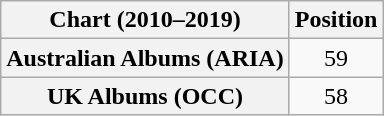<table class="wikitable plainrowheaders" style="text-align:center">
<tr>
<th>Chart (2010–2019)</th>
<th>Position</th>
</tr>
<tr>
<th scope="row">Australian Albums (ARIA)</th>
<td>59</td>
</tr>
<tr>
<th scope="row">UK Albums (OCC)</th>
<td>58</td>
</tr>
</table>
